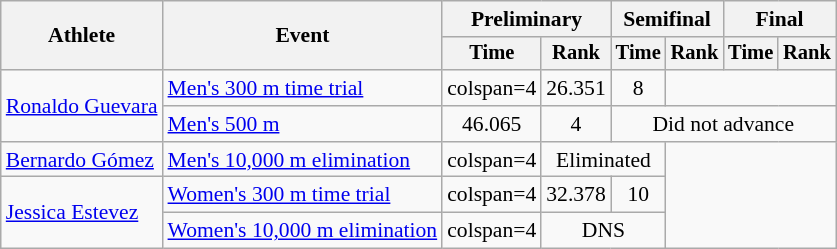<table class=wikitable style=font-size:90%;text-align:center>
<tr>
<th rowspan=2>Athlete</th>
<th rowspan=2>Event</th>
<th colspan=2>Preliminary</th>
<th colspan=2>Semifinal</th>
<th colspan=2>Final</th>
</tr>
<tr style=font-size:95%>
<th>Time</th>
<th>Rank</th>
<th>Time</th>
<th>Rank</th>
<th>Time</th>
<th>Rank</th>
</tr>
<tr>
<td style="text-align:left" rowspan=2><a href='#'>Ronaldo Guevara</a></td>
<td style="text-align:left"><a href='#'>Men's 300 m time trial</a></td>
<td>colspan=4 </td>
<td>26.351</td>
<td>8</td>
</tr>
<tr>
<td style="text-align:left"><a href='#'>Men's 500 m</a></td>
<td>46.065</td>
<td>4</td>
<td colspan=4>Did not advance</td>
</tr>
<tr>
<td style="text-align:left"><a href='#'>Bernardo Gómez</a></td>
<td style="text-align:left"><a href='#'>Men's 10,000 m elimination</a></td>
<td>colspan=4 </td>
<td colspan=2>Eliminated</td>
</tr>
<tr>
<td style="text-align:left" rowspan=2><a href='#'>Jessica Estevez</a></td>
<td style="text-align:left"><a href='#'>Women's 300 m time trial</a></td>
<td>colspan=4 </td>
<td>32.378</td>
<td>10</td>
</tr>
<tr>
<td style="text-align:left"><a href='#'>Women's 10,000 m elimination</a></td>
<td>colspan=4 </td>
<td colspan=2>DNS</td>
</tr>
</table>
